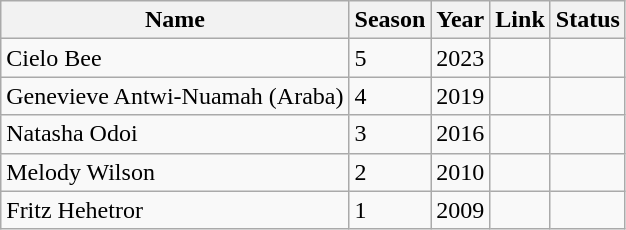<table class="wikitable">
<tr>
<th>Name</th>
<th>Season</th>
<th>Year</th>
<th>Link</th>
<th>Status</th>
</tr>
<tr>
<td>Cielo Bee</td>
<td>5</td>
<td>2023</td>
<td></td>
<td></td>
</tr>
<tr>
<td>Genevieve Antwi-Nuamah (Araba)</td>
<td>4</td>
<td>2019</td>
<td></td>
<td></td>
</tr>
<tr>
<td>Natasha Odoi</td>
<td>3</td>
<td>2016</td>
<td></td>
<td></td>
</tr>
<tr>
<td>Melody Wilson</td>
<td>2</td>
<td>2010</td>
<td></td>
<td></td>
</tr>
<tr>
<td>Fritz Hehetror</td>
<td>1</td>
<td>2009</td>
<td></td>
<td></td>
</tr>
</table>
